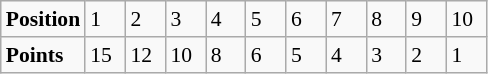<table class="wikitable" style="font-size: 90%;">
<tr>
<td><strong>Position</strong></td>
<td width=20>1</td>
<td width=20>2</td>
<td width=20>3</td>
<td width=20>4</td>
<td width=20>5</td>
<td width=20>6</td>
<td width=20>7</td>
<td width=20>8</td>
<td width=20>9</td>
<td width=20>10</td>
</tr>
<tr>
<td><strong>Points</strong></td>
<td>15</td>
<td>12</td>
<td>10</td>
<td>8</td>
<td>6</td>
<td>5</td>
<td>4</td>
<td>3</td>
<td>2</td>
<td>1</td>
</tr>
</table>
